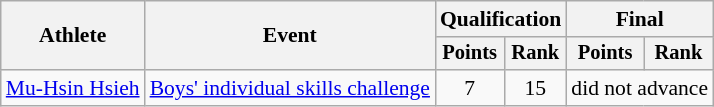<table class="wikitable" style="font-size:90%">
<tr>
<th rowspan=2>Athlete</th>
<th rowspan=2>Event</th>
<th colspan=2>Qualification</th>
<th colspan=2>Final</th>
</tr>
<tr style="font-size:95%">
<th>Points</th>
<th>Rank</th>
<th>Points</th>
<th>Rank</th>
</tr>
<tr align=center>
<td align=left><a href='#'>Mu-Hsin Hsieh</a></td>
<td align=left><a href='#'>Boys' individual skills challenge</a></td>
<td>7</td>
<td>15</td>
<td colspan=2>did not advance</td>
</tr>
</table>
